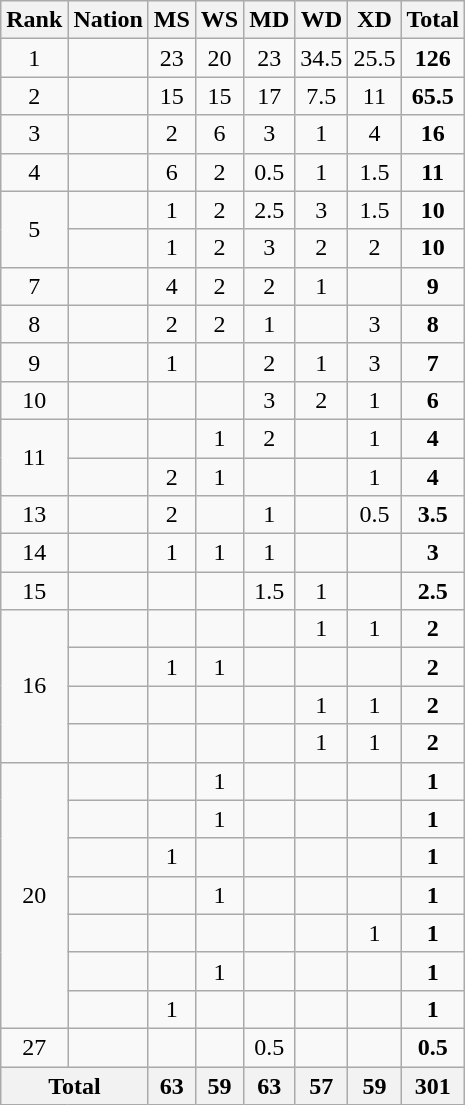<table class="wikitable" style="text-align:center">
<tr>
<th width="20">Rank</th>
<th>Nation</th>
<th width="20">MS</th>
<th width="20">WS</th>
<th width="20">MD</th>
<th width="20">WD</th>
<th width="20">XD</th>
<th>Total</th>
</tr>
<tr>
<td>1</td>
<td align=left></td>
<td>23</td>
<td>20</td>
<td>23</td>
<td>34.5</td>
<td>25.5</td>
<td><strong>126</strong></td>
</tr>
<tr>
<td>2</td>
<td align=left></td>
<td>15</td>
<td>15</td>
<td>17</td>
<td>7.5</td>
<td>11</td>
<td><strong>65.5</strong></td>
</tr>
<tr>
<td>3</td>
<td align=left></td>
<td>2</td>
<td>6</td>
<td>3</td>
<td>1</td>
<td>4</td>
<td><strong>16</strong></td>
</tr>
<tr>
<td>4</td>
<td align=left></td>
<td>6</td>
<td>2</td>
<td>0.5</td>
<td>1</td>
<td>1.5</td>
<td><strong>11</strong></td>
</tr>
<tr>
<td rowspan=2>5</td>
<td align=left></td>
<td>1</td>
<td>2</td>
<td>2.5</td>
<td>3</td>
<td>1.5</td>
<td><strong>10</strong></td>
</tr>
<tr>
<td align=left></td>
<td>1</td>
<td>2</td>
<td>3</td>
<td>2</td>
<td>2</td>
<td><strong>10</strong></td>
</tr>
<tr>
<td>7</td>
<td align=left></td>
<td>4</td>
<td>2</td>
<td>2</td>
<td>1</td>
<td></td>
<td><strong>9</strong></td>
</tr>
<tr>
<td>8</td>
<td align=left><strong></strong></td>
<td>2</td>
<td>2</td>
<td>1</td>
<td></td>
<td>3</td>
<td><strong>8</strong></td>
</tr>
<tr>
<td>9</td>
<td align=left></td>
<td>1</td>
<td></td>
<td>2</td>
<td>1</td>
<td>3</td>
<td><strong>7</strong></td>
</tr>
<tr>
<td>10</td>
<td align=left></td>
<td></td>
<td></td>
<td>3</td>
<td>2</td>
<td>1</td>
<td><strong>6</strong></td>
</tr>
<tr>
<td rowspan="2">11</td>
<td align=left></td>
<td></td>
<td>1</td>
<td>2</td>
<td></td>
<td>1</td>
<td><strong>4</strong></td>
</tr>
<tr>
<td align=left></td>
<td>2</td>
<td>1</td>
<td></td>
<td></td>
<td>1</td>
<td><strong>4</strong></td>
</tr>
<tr>
<td>13</td>
<td align=left></td>
<td>2</td>
<td></td>
<td>1</td>
<td></td>
<td>0.5</td>
<td><strong>3.5</strong></td>
</tr>
<tr>
<td>14</td>
<td align=left></td>
<td>1</td>
<td>1</td>
<td>1</td>
<td></td>
<td></td>
<td><strong>3</strong></td>
</tr>
<tr>
<td>15</td>
<td align=left></td>
<td></td>
<td></td>
<td>1.5</td>
<td>1</td>
<td></td>
<td><strong>2.5</strong></td>
</tr>
<tr>
<td rowspan="4">16</td>
<td align=left></td>
<td></td>
<td></td>
<td></td>
<td>1</td>
<td>1</td>
<td><strong>2</strong></td>
</tr>
<tr>
<td align=left></td>
<td>1</td>
<td>1</td>
<td></td>
<td></td>
<td></td>
<td><strong>2</strong></td>
</tr>
<tr>
<td align=left></td>
<td></td>
<td></td>
<td></td>
<td>1</td>
<td>1</td>
<td><strong>2</strong></td>
</tr>
<tr>
<td align=left></td>
<td></td>
<td></td>
<td></td>
<td>1</td>
<td>1</td>
<td><strong>2</strong></td>
</tr>
<tr>
<td rowspan="7">20</td>
<td align=left></td>
<td></td>
<td>1</td>
<td></td>
<td></td>
<td></td>
<td><strong>1</strong></td>
</tr>
<tr>
<td align=left></td>
<td></td>
<td>1</td>
<td></td>
<td></td>
<td></td>
<td><strong>1</strong></td>
</tr>
<tr>
<td align=left></td>
<td>1</td>
<td></td>
<td></td>
<td></td>
<td></td>
<td><strong>1</strong></td>
</tr>
<tr>
<td align=left></td>
<td></td>
<td>1</td>
<td></td>
<td></td>
<td></td>
<td><strong>1</strong></td>
</tr>
<tr>
<td align=left></td>
<td></td>
<td></td>
<td></td>
<td></td>
<td>1</td>
<td><strong>1</strong></td>
</tr>
<tr>
<td align=left></td>
<td></td>
<td>1</td>
<td></td>
<td></td>
<td></td>
<td><strong>1</strong></td>
</tr>
<tr>
<td align=left></td>
<td>1</td>
<td></td>
<td></td>
<td></td>
<td></td>
<td><strong>1</strong></td>
</tr>
<tr>
<td>27</td>
<td align=left></td>
<td></td>
<td></td>
<td>0.5</td>
<td></td>
<td></td>
<td><strong>0.5</strong></td>
</tr>
<tr>
<th colspan=2>Total</th>
<th>63</th>
<th>59</th>
<th>63</th>
<th>57</th>
<th>59</th>
<th>301</th>
</tr>
</table>
